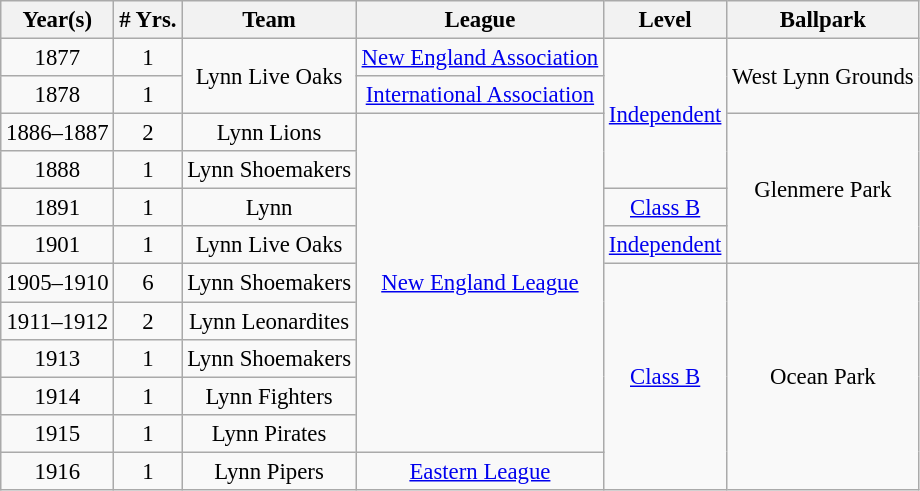<table class="wikitable" style="text-align:center; font-size: 95%;">
<tr>
<th>Year(s)</th>
<th># Yrs.</th>
<th>Team</th>
<th>League</th>
<th>Level</th>
<th>Ballpark</th>
</tr>
<tr>
<td>1877</td>
<td>1</td>
<td rowspan=2>Lynn Live Oaks</td>
<td><a href='#'>New England Association</a></td>
<td rowspan=4><a href='#'>Independent</a></td>
<td rowspan=2>West Lynn Grounds</td>
</tr>
<tr>
<td>1878</td>
<td>1</td>
<td><a href='#'>International Association</a></td>
</tr>
<tr>
<td>1886–1887</td>
<td>2</td>
<td>Lynn Lions</td>
<td rowspan=9><a href='#'>New England League</a></td>
<td rowspan=4>Glenmere Park</td>
</tr>
<tr>
<td>1888</td>
<td>1</td>
<td>Lynn Shoemakers</td>
</tr>
<tr>
<td>1891</td>
<td>1</td>
<td>Lynn</td>
<td><a href='#'>Class B</a></td>
</tr>
<tr>
<td>1901</td>
<td>1</td>
<td>Lynn Live Oaks</td>
<td><a href='#'>Independent</a></td>
</tr>
<tr>
<td>1905–1910</td>
<td>6</td>
<td>Lynn Shoemakers</td>
<td rowspan=6><a href='#'>Class B</a></td>
<td rowspan=6>Ocean Park</td>
</tr>
<tr>
<td>1911–1912</td>
<td>2</td>
<td>Lynn Leonardites</td>
</tr>
<tr>
<td>1913</td>
<td>1</td>
<td>Lynn Shoemakers</td>
</tr>
<tr>
<td>1914</td>
<td>1</td>
<td>Lynn Fighters</td>
</tr>
<tr>
<td>1915</td>
<td>1</td>
<td>Lynn Pirates</td>
</tr>
<tr>
<td>1916</td>
<td>1</td>
<td>Lynn Pipers</td>
<td><a href='#'>Eastern League</a></td>
</tr>
</table>
